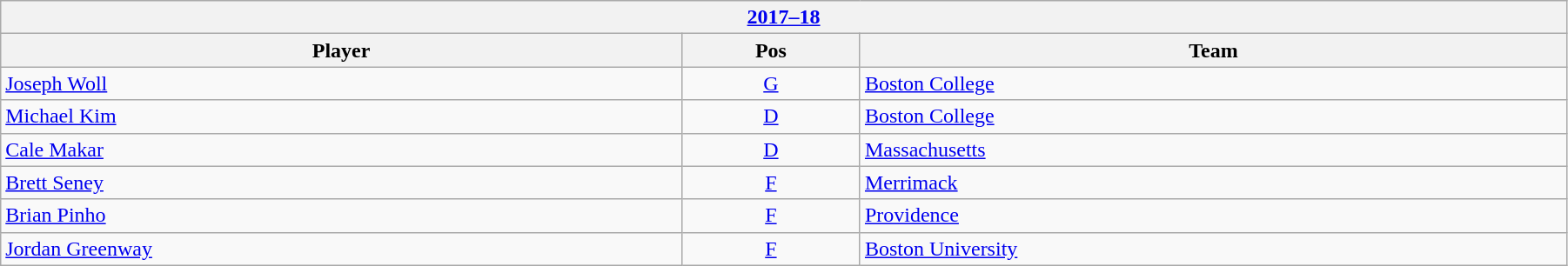<table class="wikitable" width=95%>
<tr>
<th colspan=3><a href='#'>2017–18</a></th>
</tr>
<tr>
<th>Player</th>
<th>Pos</th>
<th>Team</th>
</tr>
<tr>
<td><a href='#'>Joseph Woll</a></td>
<td align=center><a href='#'>G</a></td>
<td><a href='#'>Boston College</a></td>
</tr>
<tr>
<td><a href='#'>Michael Kim</a></td>
<td align=center><a href='#'>D</a></td>
<td><a href='#'>Boston College</a></td>
</tr>
<tr>
<td><a href='#'>Cale Makar</a></td>
<td align=center><a href='#'>D</a></td>
<td><a href='#'>Massachusetts</a></td>
</tr>
<tr>
<td><a href='#'>Brett Seney</a></td>
<td align=center><a href='#'>F</a></td>
<td><a href='#'>Merrimack</a></td>
</tr>
<tr>
<td><a href='#'>Brian Pinho</a></td>
<td align=center><a href='#'>F</a></td>
<td><a href='#'>Providence</a></td>
</tr>
<tr>
<td><a href='#'>Jordan Greenway</a></td>
<td align=center><a href='#'>F</a></td>
<td><a href='#'>Boston University</a></td>
</tr>
</table>
